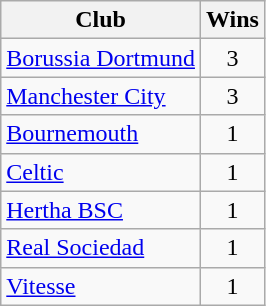<table class="wikitable">
<tr>
<th>Club</th>
<th>Wins</th>
</tr>
<tr>
<td> <a href='#'>Borussia Dortmund</a></td>
<td align=center>3</td>
</tr>
<tr>
<td> <a href='#'>Manchester City</a></td>
<td align=center>3</td>
</tr>
<tr>
<td> <a href='#'>Bournemouth</a></td>
<td align=center>1</td>
</tr>
<tr>
<td> <a href='#'>Celtic</a></td>
<td align=center>1</td>
</tr>
<tr>
<td> <a href='#'>Hertha BSC</a></td>
<td align=center>1</td>
</tr>
<tr>
<td> <a href='#'>Real Sociedad</a></td>
<td align=center>1</td>
</tr>
<tr>
<td> <a href='#'>Vitesse</a></td>
<td align=center>1</td>
</tr>
</table>
